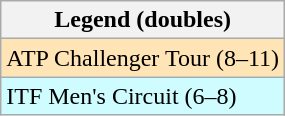<table class=wikitable>
<tr>
<th>Legend (doubles)</th>
</tr>
<tr bgcolor=moccasin>
<td>ATP Challenger Tour (8–11)</td>
</tr>
<tr bgcolor=CFFCFF>
<td>ITF Men's Circuit (6–8)</td>
</tr>
</table>
